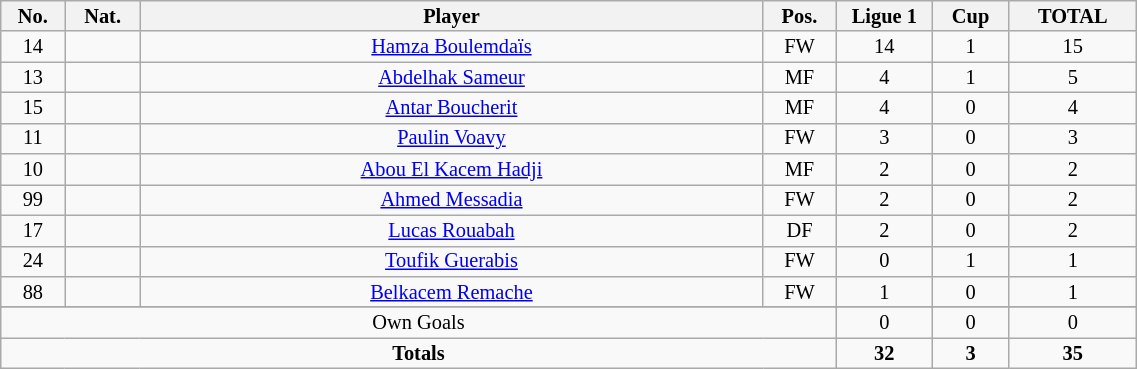<table class="wikitable sortable alternance"  style="font-size:85%; text-align:center; line-height:14px; width:60%;">
<tr>
<th width=10>No.</th>
<th width=10>Nat.</th>
<th width=250>Player</th>
<th width=10>Pos.</th>
<th width=10>Ligue 1</th>
<th width=10>Cup</th>
<th width=10>TOTAL</th>
</tr>
<tr>
<td>14</td>
<td></td>
<td><a href='#'>Hamza Boulemdaïs</a></td>
<td>FW</td>
<td>14</td>
<td>1</td>
<td>15</td>
</tr>
<tr>
<td>13</td>
<td></td>
<td><a href='#'>Abdelhak Sameur</a></td>
<td>MF</td>
<td>4</td>
<td>1</td>
<td>5</td>
</tr>
<tr>
<td>15</td>
<td></td>
<td><a href='#'>Antar Boucherit</a></td>
<td>MF</td>
<td>4</td>
<td>0</td>
<td>4</td>
</tr>
<tr>
<td>11</td>
<td></td>
<td><a href='#'>Paulin Voavy</a></td>
<td>FW</td>
<td>3</td>
<td>0</td>
<td>3</td>
</tr>
<tr>
<td>10</td>
<td></td>
<td><a href='#'>Abou El Kacem Hadji</a></td>
<td>MF</td>
<td>2</td>
<td>0</td>
<td>2</td>
</tr>
<tr>
<td>99</td>
<td></td>
<td><a href='#'>Ahmed Messadia</a></td>
<td>FW</td>
<td>2</td>
<td>0</td>
<td>2</td>
</tr>
<tr>
<td>17</td>
<td></td>
<td><a href='#'>Lucas Rouabah</a></td>
<td>DF</td>
<td>2</td>
<td>0</td>
<td>2</td>
</tr>
<tr>
<td>24</td>
<td></td>
<td><a href='#'>Toufik Guerabis</a></td>
<td>FW</td>
<td>0</td>
<td>1</td>
<td>1</td>
</tr>
<tr>
<td>88</td>
<td></td>
<td><a href='#'>Belkacem Remache</a></td>
<td>FW</td>
<td>1</td>
<td>0</td>
<td>1</td>
</tr>
<tr>
</tr>
<tr class="sortbottom">
<td colspan="4">Own Goals</td>
<td>0</td>
<td>0</td>
<td>0</td>
</tr>
<tr class="sortbottom">
<td colspan="4"><strong>Totals</strong></td>
<td><strong>32</strong></td>
<td><strong>3</strong></td>
<td><strong>35</strong></td>
</tr>
</table>
